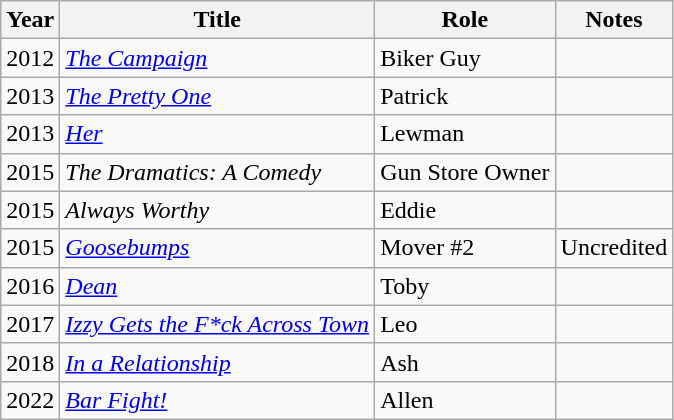<table class="wikitable sortable">
<tr>
<th>Year</th>
<th>Title</th>
<th>Role</th>
<th>Notes</th>
</tr>
<tr>
<td>2012</td>
<td><a href='#'><em>The Campaign</em></a></td>
<td>Biker Guy</td>
<td></td>
</tr>
<tr>
<td>2013</td>
<td><em><a href='#'>The Pretty One</a></em></td>
<td>Patrick</td>
<td></td>
</tr>
<tr>
<td>2013</td>
<td><a href='#'><em>Her</em></a></td>
<td>Lewman</td>
<td></td>
</tr>
<tr>
<td>2015</td>
<td><em>The Dramatics: A Comedy</em></td>
<td>Gun Store Owner</td>
<td></td>
</tr>
<tr>
<td>2015</td>
<td><em>Always Worthy</em></td>
<td>Eddie</td>
<td></td>
</tr>
<tr>
<td>2015</td>
<td><a href='#'><em>Goosebumps</em></a></td>
<td>Mover #2</td>
<td>Uncredited</td>
</tr>
<tr>
<td>2016</td>
<td><a href='#'><em>Dean</em></a></td>
<td>Toby</td>
<td></td>
</tr>
<tr>
<td>2017</td>
<td><em><a href='#'>Izzy Gets the F*ck Across Town</a></em></td>
<td>Leo</td>
<td></td>
</tr>
<tr>
<td>2018</td>
<td><em><a href='#'>In a Relationship</a></em></td>
<td>Ash</td>
<td></td>
</tr>
<tr>
<td>2022</td>
<td><em><a href='#'>Bar Fight!</a></em></td>
<td>Allen</td>
<td></td>
</tr>
</table>
